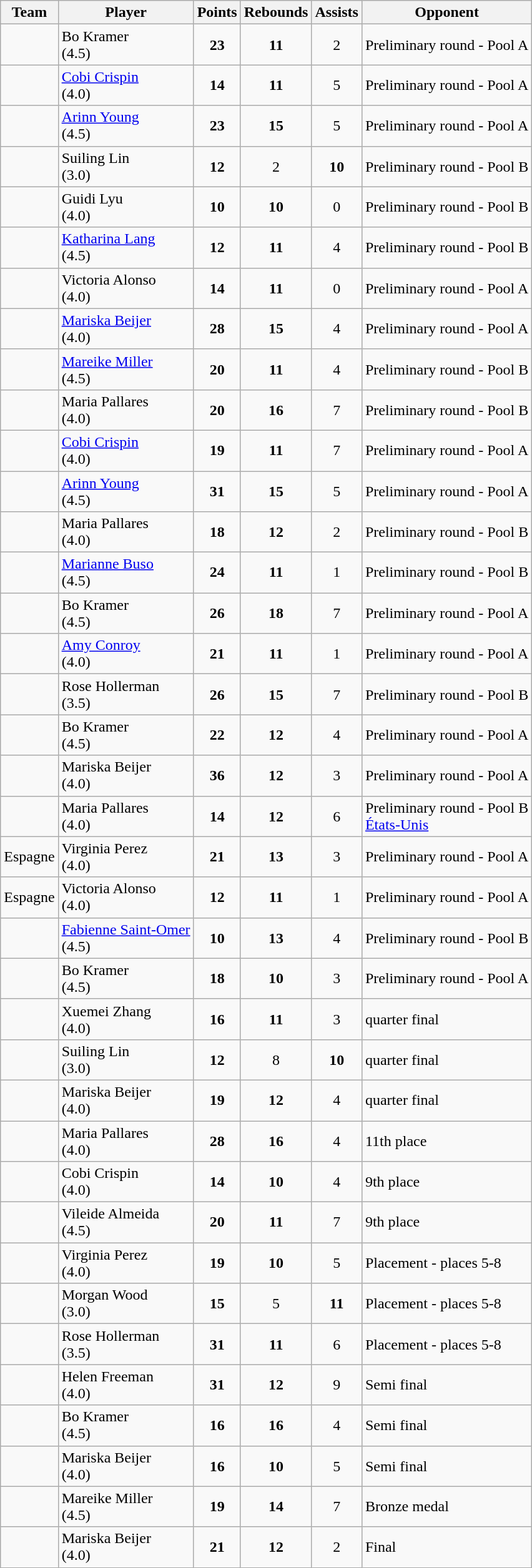<table class="wikitable sortable" style="text-align: center;">
<tr>
<th scope="col" align="center">Team</th>
<th scope="col" align="center">Player</th>
<th scope="col" align="center">Points</th>
<th scope="col" align="center">Rebounds</th>
<th scope="col" align="center">Assists</th>
<th scope="col" align="center">Opponent</th>
</tr>
<tr>
<td align="left"></td>
<td align="left">Bo Kramer<br>(4.5)</td>
<td><strong>23</strong></td>
<td><strong>11</strong></td>
<td>2</td>
<td align="left">Preliminary round - Pool A<br></td>
</tr>
<tr>
<td align="left"></td>
<td align="left"><a href='#'>Cobi Crispin</a><br>(4.0)</td>
<td><strong>14</strong></td>
<td><strong>11</strong></td>
<td>5</td>
<td align="left">Preliminary round - Pool A<br></td>
</tr>
<tr>
<td align="left"></td>
<td align="left"><a href='#'>Arinn Young</a><br>(4.5)</td>
<td><strong>23</strong></td>
<td><strong>15</strong></td>
<td>5</td>
<td align="left">Preliminary round - Pool A<br></td>
</tr>
<tr>
<td align="left"></td>
<td align="left">Suiling Lin<br>(3.0)</td>
<td><strong>12</strong></td>
<td>2</td>
<td><strong>10</strong></td>
<td align="left">Preliminary round - Pool B<br></td>
</tr>
<tr>
<td align="left"></td>
<td align="left">Guidi Lyu<br>(4.0)</td>
<td><strong>10</strong></td>
<td><strong>10</strong></td>
<td>0</td>
<td align="left">Preliminary round - Pool B<br></td>
</tr>
<tr>
<td align="left"></td>
<td align="left"><a href='#'>Katharina Lang</a><br>(4.5)</td>
<td><strong>12</strong></td>
<td><strong>11</strong></td>
<td>4</td>
<td align="left">Preliminary round - Pool B<br></td>
</tr>
<tr>
<td align="left"></td>
<td align="left">Victoria Alonso<br>(4.0)</td>
<td><strong>14</strong></td>
<td><strong>11</strong></td>
<td>0</td>
<td align="left">Preliminary round - Pool A<br></td>
</tr>
<tr>
<td align="left"></td>
<td align="left"><a href='#'>Mariska Beijer</a><br>(4.0)</td>
<td><strong>28</strong></td>
<td><strong>15</strong></td>
<td>4</td>
<td align="left">Preliminary round - Pool A<br></td>
</tr>
<tr>
<td align="left"></td>
<td align="left"><a href='#'>Mareike Miller</a><br>(4.5)</td>
<td><strong>20</strong></td>
<td><strong>11</strong></td>
<td>4</td>
<td align="left">Preliminary round - Pool B<br></td>
</tr>
<tr>
<td align="left"></td>
<td align="left">Maria Pallares<br>(4.0)</td>
<td><strong>20</strong></td>
<td><strong>16</strong></td>
<td>7</td>
<td align="left">Preliminary round - Pool B<br></td>
</tr>
<tr>
<td align="left"></td>
<td align="left"><a href='#'>Cobi Crispin</a><br>(4.0)</td>
<td><strong>19</strong></td>
<td><strong>11</strong></td>
<td>7</td>
<td align="left">Preliminary round - Pool A<br></td>
</tr>
<tr>
<td align="left"></td>
<td align="left"><a href='#'>Arinn Young</a><br>(4.5)</td>
<td><strong>31</strong></td>
<td><strong>15</strong></td>
<td>5</td>
<td align="left">Preliminary round - Pool A<br></td>
</tr>
<tr>
<td align="left"></td>
<td align="left">Maria Pallares<br>(4.0)</td>
<td><strong>18</strong></td>
<td><strong>12</strong></td>
<td>2</td>
<td align="left">Preliminary round - Pool B<br></td>
</tr>
<tr>
<td align="left"></td>
<td align="left"><a href='#'>Marianne Buso</a><br>(4.5)</td>
<td><strong>24</strong></td>
<td><strong>11</strong></td>
<td>1</td>
<td align="left">Preliminary round - Pool B<br></td>
</tr>
<tr>
<td align="left"></td>
<td align="left">Bo Kramer<br>(4.5)</td>
<td><strong>26</strong></td>
<td><strong>18</strong></td>
<td>7</td>
<td align="left">Preliminary round - Pool A<br></td>
</tr>
<tr>
<td align="left"></td>
<td align="left"><a href='#'>Amy Conroy</a><br>(4.0)</td>
<td><strong>21</strong></td>
<td><strong>11</strong></td>
<td>1</td>
<td align="left">Preliminary round - Pool A<br></td>
</tr>
<tr>
<td align="left"></td>
<td align="left">Rose Hollerman<br>(3.5)</td>
<td><strong>26</strong></td>
<td><strong>15</strong></td>
<td>7</td>
<td align="left">Preliminary round - Pool B<br></td>
</tr>
<tr>
<td align="left"></td>
<td align="left">Bo Kramer<br>(4.5)</td>
<td><strong>22</strong></td>
<td><strong>12</strong></td>
<td>4</td>
<td align="left">Preliminary round - Pool A<br></td>
</tr>
<tr>
<td align="left"></td>
<td align="left">Mariska Beijer<br>(4.0)</td>
<td><strong>36</strong></td>
<td><strong>12</strong></td>
<td>3</td>
<td align="left">Preliminary round - Pool A<br></td>
</tr>
<tr>
<td align="left"></td>
<td align="left">Maria Pallares<br>(4.0)</td>
<td><strong>14</strong></td>
<td><strong>12</strong></td>
<td>6</td>
<td align="left">Preliminary round - Pool B<br> <a href='#'>États-Unis</a></td>
</tr>
<tr>
<td align="left"> Espagne</td>
<td align="left">Virginia Perez<br>(4.0)</td>
<td><strong>21</strong></td>
<td><strong>13</strong></td>
<td>3</td>
<td align="left">Preliminary round - Pool A<br></td>
</tr>
<tr>
<td align="left"> Espagne</td>
<td align="left">Victoria Alonso<br>(4.0)</td>
<td><strong>12</strong></td>
<td><strong>11</strong></td>
<td>1</td>
<td align="left">Preliminary round - Pool A<br></td>
</tr>
<tr>
<td align="left"></td>
<td align="left"><a href='#'>Fabienne Saint-Omer</a><br>(4.5)</td>
<td><strong>10</strong></td>
<td><strong>13</strong></td>
<td>4</td>
<td align="left">Preliminary round - Pool B<br></td>
</tr>
<tr>
<td align="left"></td>
<td align="left">Bo Kramer<br>(4.5)</td>
<td><strong>18</strong></td>
<td><strong>10</strong></td>
<td>3</td>
<td align="left">Preliminary round - Pool A<br></td>
</tr>
<tr>
<td align="left"></td>
<td align="left">Xuemei Zhang<br>(4.0)</td>
<td><strong>16</strong></td>
<td><strong>11</strong></td>
<td>3</td>
<td align="left">quarter final<br></td>
</tr>
<tr>
<td align="left"></td>
<td align="left">Suiling Lin<br>(3.0)</td>
<td><strong>12</strong></td>
<td>8</td>
<td><strong>10</strong></td>
<td align="left">quarter final<br></td>
</tr>
<tr>
<td align="left"></td>
<td align="left">Mariska Beijer<br>(4.0)</td>
<td><strong>19</strong></td>
<td><strong>12</strong></td>
<td>4</td>
<td align="left">quarter final<br></td>
</tr>
<tr>
<td align="left"></td>
<td align="left">Maria Pallares<br>(4.0)</td>
<td><strong>28</strong></td>
<td><strong>16</strong></td>
<td>4</td>
<td align="left">11th place<br></td>
</tr>
<tr>
<td align="left"></td>
<td align="left">Cobi Crispin<br>(4.0)</td>
<td><strong>14</strong></td>
<td><strong>10</strong></td>
<td>4</td>
<td align="left">9th place<br></td>
</tr>
<tr>
<td align="left"></td>
<td align="left">Vileide Almeida<br>(4.5)</td>
<td><strong>20</strong></td>
<td><strong>11</strong></td>
<td>7</td>
<td align="left">9th place<br></td>
</tr>
<tr>
<td align="left"></td>
<td align="left">Virginia Perez<br>(4.0)</td>
<td><strong>19</strong></td>
<td><strong>10</strong></td>
<td>5</td>
<td align="left">Placement - places 5-8<br></td>
</tr>
<tr>
<td align="left"></td>
<td align="left">Morgan Wood<br>(3.0)</td>
<td><strong>15</strong></td>
<td>5</td>
<td><strong>11</strong></td>
<td align="left">Placement - places 5-8<br></td>
</tr>
<tr>
<td align="left"></td>
<td align="left">Rose Hollerman<br>(3.5)</td>
<td><strong>31</strong></td>
<td><strong>11</strong></td>
<td>6</td>
<td align="left">Placement - places 5-8<br></td>
</tr>
<tr>
<td align="left"></td>
<td align="left">Helen Freeman<br>(4.0)</td>
<td><strong>31</strong></td>
<td><strong>12</strong></td>
<td>9</td>
<td align="left">Semi final<br></td>
</tr>
<tr>
<td align="left"></td>
<td align="left">Bo Kramer<br>(4.5)</td>
<td><strong>16</strong></td>
<td><strong>16</strong></td>
<td>4</td>
<td align="left">Semi final<br></td>
</tr>
<tr>
<td align="left"></td>
<td align="left">Mariska Beijer<br>(4.0)</td>
<td><strong>16</strong></td>
<td><strong>10</strong></td>
<td>5</td>
<td align="left">Semi final<br></td>
</tr>
<tr>
<td align="left"></td>
<td align="left">Mareike Miller<br>(4.5)</td>
<td><strong>19</strong></td>
<td><strong>14</strong></td>
<td>7</td>
<td align="left">Bronze medal<br></td>
</tr>
<tr>
<td align="left"></td>
<td align="left">Mariska Beijer<br>(4.0)</td>
<td><strong>21</strong></td>
<td><strong>12</strong></td>
<td>2</td>
<td align="left">Final<br></td>
</tr>
</table>
